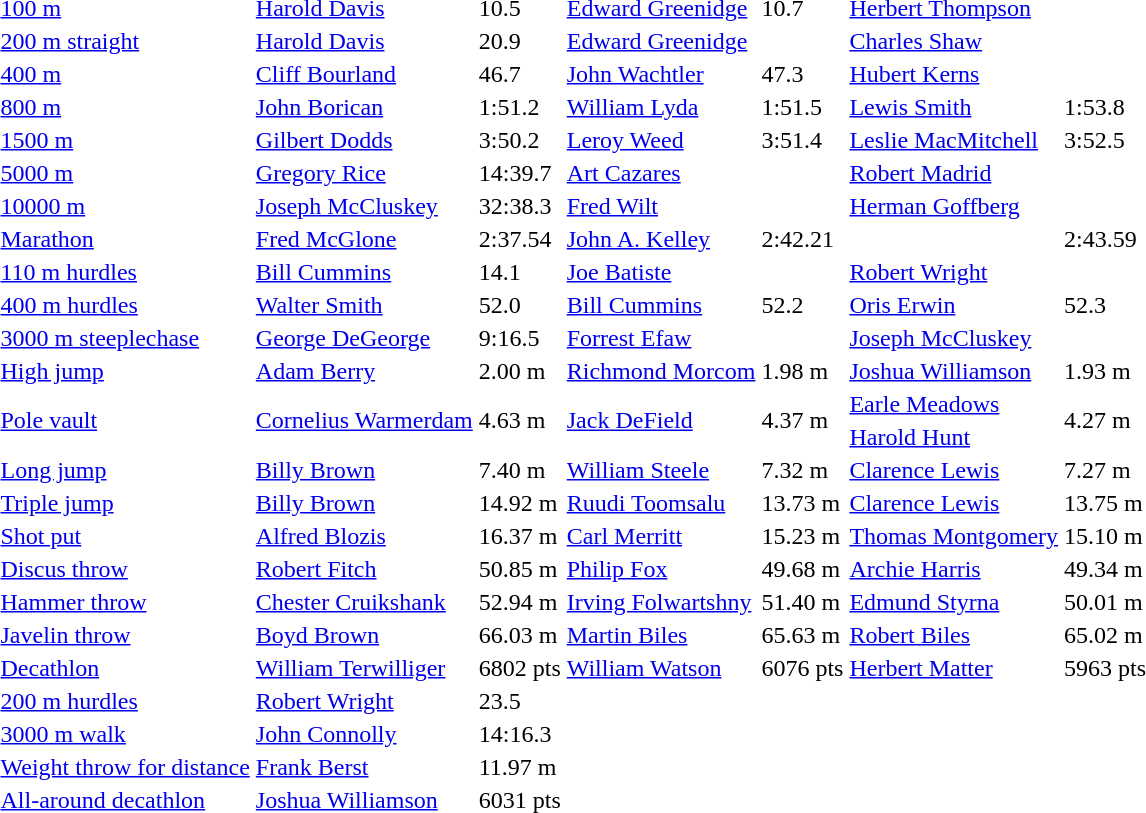<table>
<tr>
<td><a href='#'>100 m</a></td>
<td><a href='#'>Harold Davis</a></td>
<td>10.5</td>
<td><a href='#'>Edward Greenidge</a></td>
<td>10.7 </td>
<td><a href='#'>Herbert Thompson</a></td>
<td></td>
</tr>
<tr>
<td><a href='#'>200 m straight</a></td>
<td><a href='#'>Harold Davis</a></td>
<td>20.9</td>
<td><a href='#'>Edward Greenidge</a></td>
<td></td>
<td><a href='#'>Charles Shaw</a></td>
<td></td>
</tr>
<tr>
<td><a href='#'>400 m</a></td>
<td><a href='#'>Cliff Bourland</a></td>
<td>46.7</td>
<td><a href='#'>John Wachtler</a></td>
<td>47.3</td>
<td><a href='#'>Hubert Kerns</a></td>
<td></td>
</tr>
<tr>
<td><a href='#'>800 m</a></td>
<td><a href='#'>John Borican</a></td>
<td>1:51.2</td>
<td><a href='#'>William Lyda</a></td>
<td>1:51.5</td>
<td><a href='#'>Lewis Smith</a></td>
<td>1:53.8</td>
</tr>
<tr>
<td><a href='#'>1500 m</a></td>
<td><a href='#'>Gilbert Dodds</a></td>
<td>3:50.2</td>
<td><a href='#'>Leroy Weed</a></td>
<td>3:51.4</td>
<td><a href='#'>Leslie MacMitchell</a></td>
<td>3:52.5</td>
</tr>
<tr>
<td><a href='#'>5000 m</a></td>
<td><a href='#'>Gregory Rice</a></td>
<td>14:39.7</td>
<td><a href='#'>Art Cazares</a></td>
<td></td>
<td><a href='#'>Robert Madrid</a></td>
<td></td>
</tr>
<tr>
<td><a href='#'>10000 m</a></td>
<td><a href='#'>Joseph McCluskey</a></td>
<td>32:38.3</td>
<td><a href='#'>Fred Wilt</a></td>
<td></td>
<td><a href='#'>Herman Goffberg</a></td>
<td></td>
</tr>
<tr>
<td><a href='#'>Marathon</a></td>
<td><a href='#'>Fred McGlone</a></td>
<td>2:37.54</td>
<td><a href='#'>John A. Kelley</a></td>
<td>2:42.21</td>
<td></td>
<td>2:43.59</td>
</tr>
<tr>
<td><a href='#'>110 m hurdles</a></td>
<td><a href='#'>Bill Cummins</a></td>
<td>14.1</td>
<td><a href='#'>Joe Batiste</a></td>
<td></td>
<td><a href='#'>Robert Wright</a></td>
<td></td>
</tr>
<tr>
<td><a href='#'>400 m hurdles</a></td>
<td><a href='#'>Walter Smith</a></td>
<td>52.0</td>
<td><a href='#'>Bill Cummins</a></td>
<td>52.2</td>
<td><a href='#'>Oris Erwin</a></td>
<td>52.3</td>
</tr>
<tr>
<td><a href='#'>3000 m steeplechase</a></td>
<td><a href='#'>George DeGeorge</a></td>
<td>9:16.5</td>
<td><a href='#'>Forrest Efaw</a></td>
<td></td>
<td><a href='#'>Joseph McCluskey</a></td>
<td></td>
</tr>
<tr>
<td><a href='#'>High jump</a></td>
<td><a href='#'>Adam Berry</a></td>
<td>2.00 m</td>
<td><a href='#'>Richmond Morcom</a></td>
<td>1.98 m</td>
<td><a href='#'>Joshua Williamson</a></td>
<td>1.93 m</td>
</tr>
<tr>
<td rowspan=2><a href='#'>Pole vault</a></td>
<td rowspan=2><a href='#'>Cornelius Warmerdam</a></td>
<td rowspan=2>4.63 m</td>
<td rowspan=2><a href='#'>Jack DeField</a></td>
<td rowspan=2>4.37 m</td>
<td><a href='#'>Earle Meadows</a></td>
<td rowspan=2>4.27 m</td>
</tr>
<tr>
<td rowspan=1><a href='#'>Harold Hunt</a></td>
</tr>
<tr>
<td><a href='#'>Long jump</a></td>
<td><a href='#'>Billy Brown</a></td>
<td>7.40 m</td>
<td><a href='#'>William Steele</a></td>
<td>7.32 m</td>
<td><a href='#'>Clarence Lewis</a></td>
<td>7.27 m</td>
</tr>
<tr>
<td><a href='#'>Triple jump</a></td>
<td><a href='#'>Billy Brown</a></td>
<td>14.92 m</td>
<td><a href='#'>Ruudi Toomsalu</a></td>
<td>13.73 m</td>
<td><a href='#'>Clarence Lewis</a></td>
<td>13.75 m</td>
</tr>
<tr>
<td><a href='#'>Shot put</a></td>
<td><a href='#'>Alfred Blozis</a></td>
<td>16.37 m</td>
<td><a href='#'>Carl Merritt</a></td>
<td>15.23 m</td>
<td><a href='#'>Thomas Montgomery</a></td>
<td>15.10 m</td>
</tr>
<tr>
<td><a href='#'>Discus throw</a></td>
<td><a href='#'>Robert Fitch</a></td>
<td>50.85 m</td>
<td><a href='#'>Philip Fox</a></td>
<td>49.68 m</td>
<td><a href='#'>Archie Harris</a></td>
<td>49.34 m</td>
</tr>
<tr>
<td><a href='#'>Hammer throw</a></td>
<td><a href='#'>Chester Cruikshank</a></td>
<td>52.94 m</td>
<td><a href='#'>Irving Folwartshny</a></td>
<td>51.40 m</td>
<td><a href='#'>Edmund Styrna</a></td>
<td>50.01 m</td>
</tr>
<tr>
<td><a href='#'>Javelin throw</a></td>
<td><a href='#'>Boyd Brown</a></td>
<td>66.03 m</td>
<td><a href='#'>Martin Biles</a></td>
<td>65.63 m</td>
<td><a href='#'>Robert Biles</a></td>
<td>65.02 m</td>
</tr>
<tr>
<td><a href='#'>Decathlon</a></td>
<td><a href='#'>William Terwilliger</a></td>
<td>6802 pts</td>
<td><a href='#'>William Watson</a></td>
<td>6076 pts</td>
<td><a href='#'>Herbert Matter</a></td>
<td>5963 pts</td>
</tr>
<tr>
<td><a href='#'>200 m hurdles</a></td>
<td><a href='#'>Robert Wright</a></td>
<td>23.5</td>
<td></td>
<td></td>
<td></td>
<td></td>
</tr>
<tr>
<td><a href='#'>3000 m walk</a></td>
<td><a href='#'>John Connolly</a></td>
<td>14:16.3</td>
<td></td>
<td></td>
<td></td>
<td></td>
</tr>
<tr>
<td><a href='#'>Weight throw for distance</a></td>
<td><a href='#'>Frank Berst</a></td>
<td>11.97 m</td>
<td></td>
<td></td>
<td></td>
<td></td>
</tr>
<tr>
<td><a href='#'>All-around decathlon</a></td>
<td><a href='#'>Joshua Williamson</a></td>
<td>6031 pts</td>
<td></td>
<td></td>
<td></td>
<td></td>
</tr>
</table>
